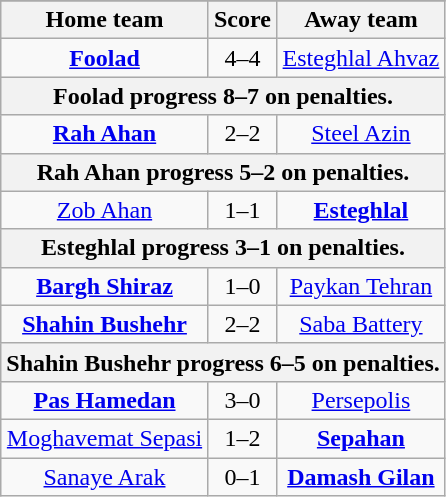<table class="wikitable" style="text-align: center">
<tr>
</tr>
<tr>
<th>Home team</th>
<th>Score</th>
<th>Away team</th>
</tr>
<tr>
<td><strong><a href='#'>Foolad</a></strong></td>
<td>4–4</td>
<td><a href='#'>Esteghlal Ahvaz</a></td>
</tr>
<tr>
<th colspan=3>Foolad progress 8–7 on penalties.</th>
</tr>
<tr>
<td><strong><a href='#'>Rah Ahan</a></strong></td>
<td>2–2</td>
<td><a href='#'>Steel Azin</a></td>
</tr>
<tr>
<th colspan=3>Rah Ahan progress 5–2 on penalties.</th>
</tr>
<tr>
<td><a href='#'>Zob Ahan</a></td>
<td>1–1</td>
<td><strong><a href='#'>Esteghlal</a></strong></td>
</tr>
<tr>
<th colspan=3>Esteghlal progress 3–1 on penalties.</th>
</tr>
<tr>
<td><strong><a href='#'>Bargh Shiraz</a></strong></td>
<td>1–0</td>
<td><a href='#'>Paykan Tehran</a></td>
</tr>
<tr>
<td><strong><a href='#'>Shahin Bushehr</a></strong></td>
<td>2–2</td>
<td><a href='#'>Saba Battery</a></td>
</tr>
<tr>
<th colspan=3>Shahin Bushehr progress 6–5 on penalties.</th>
</tr>
<tr>
<td><strong><a href='#'>Pas Hamedan</a></strong></td>
<td>3–0</td>
<td><a href='#'>Persepolis</a></td>
</tr>
<tr>
<td><a href='#'>Moghavemat Sepasi</a></td>
<td>1–2</td>
<td><strong><a href='#'>Sepahan</a></strong></td>
</tr>
<tr>
<td><a href='#'>Sanaye Arak</a></td>
<td>0–1</td>
<td><strong><a href='#'>Damash Gilan</a></strong></td>
</tr>
</table>
